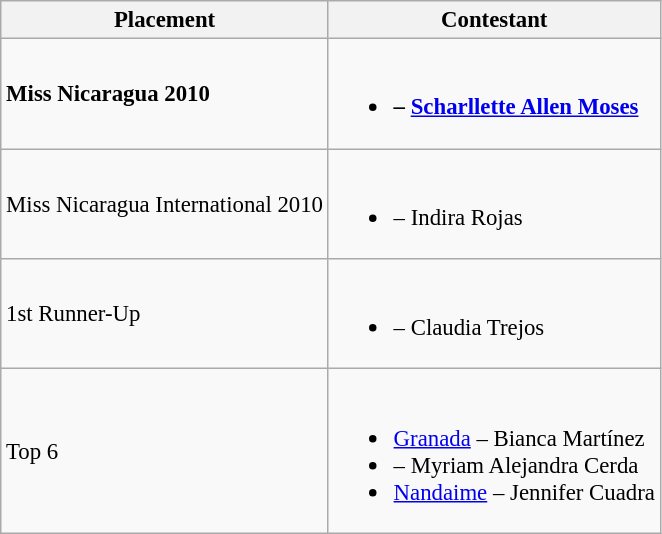<table class="wikitable sortable" style="font-size: 95%;">
<tr>
<th>Placement</th>
<th>Contestant</th>
</tr>
<tr>
<td><strong>Miss Nicaragua 2010</strong></td>
<td><br><ul><li><strong> – <a href='#'>Scharllette Allen Moses</a></strong></li></ul></td>
</tr>
<tr>
<td>Miss Nicaragua International 2010</td>
<td><br><ul><li> – Indira Rojas</li></ul></td>
</tr>
<tr>
<td>1st Runner-Up</td>
<td><br><ul><li> – Claudia Trejos</li></ul></td>
</tr>
<tr>
<td>Top 6</td>
<td><br><ul><li> <a href='#'>Granada</a> – Bianca Martínez</li><li> – Myriam Alejandra Cerda</li><li> <a href='#'>Nandaime</a> – Jennifer Cuadra</li></ul></td>
</tr>
</table>
